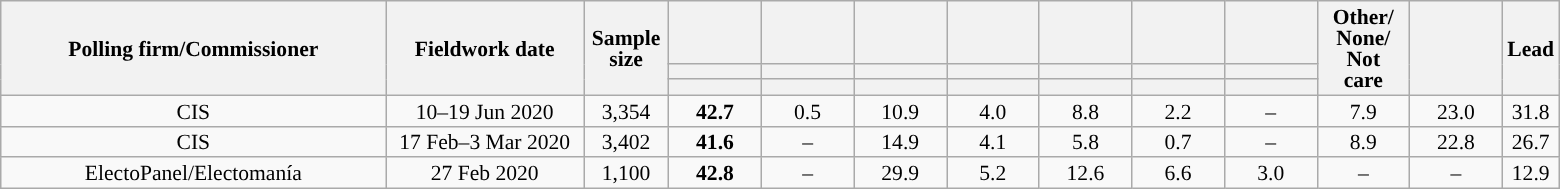<table class="wikitable collapsible collapsed" style="text-align:center; font-size:90%; line-height:14px;">
<tr style="height:42px;">
<th style="width:250px;" rowspan="3">Polling firm/Commissioner</th>
<th style="width:125px;" rowspan="3">Fieldwork date</th>
<th style="width:50px;" rowspan="3">Sample size</th>
<th style="width:55px;"></th>
<th style="width:55px;"></th>
<th style="width:55px;"></th>
<th style="width:55px;"></th>
<th style="width:55px;"></th>
<th style="width:55px;"></th>
<th style="width:55px;"></th>
<th style="width:55px;" rowspan="3">Other/<br>None/<br>Not<br>care</th>
<th style="width:55px;" rowspan="3"></th>
<th style="width:30px;" rowspan="3">Lead</th>
</tr>
<tr>
<th style="color:inherit;background:"></th>
<th style="color:inherit;background:"></th>
<th style="color:inherit;background:"></th>
<th style="color:inherit;background:"></th>
<th style="color:inherit;background:"></th>
<th style="color:inherit;background:"></th>
<th style="color:inherit;background:"></th>
</tr>
<tr>
<th></th>
<th></th>
<th></th>
<th></th>
<th></th>
<th></th>
<th></th>
</tr>
<tr>
<td>CIS</td>
<td>10–19 Jun 2020</td>
<td>3,354</td>
<td><strong>42.7</strong></td>
<td>0.5</td>
<td>10.9</td>
<td>4.0</td>
<td>8.8</td>
<td>2.2</td>
<td>–</td>
<td>7.9</td>
<td>23.0</td>
<td style="background:">31.8</td>
</tr>
<tr>
<td>CIS</td>
<td>17 Feb–3 Mar 2020</td>
<td>3,402</td>
<td><strong>41.6</strong></td>
<td>–</td>
<td>14.9</td>
<td>4.1</td>
<td>5.8</td>
<td>0.7</td>
<td>–</td>
<td>8.9</td>
<td>22.8</td>
<td style="background:">26.7</td>
</tr>
<tr>
<td>ElectoPanel/Electomanía</td>
<td>27 Feb 2020</td>
<td>1,100</td>
<td><strong>42.8</strong></td>
<td>–</td>
<td>29.9</td>
<td>5.2</td>
<td>12.6</td>
<td>6.6</td>
<td>3.0</td>
<td>–</td>
<td>–</td>
<td style="background:">12.9</td>
</tr>
</table>
